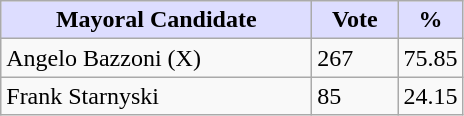<table class="wikitable">
<tr>
<th style="background:#ddf; width:200px;">Mayoral Candidate </th>
<th style="background:#ddf; width:50px;">Vote</th>
<th style="background:#ddf; width:30px;">%</th>
</tr>
<tr>
<td>Angelo Bazzoni (X)</td>
<td>267</td>
<td>75.85</td>
</tr>
<tr>
<td>Frank Starnyski</td>
<td>85</td>
<td>24.15</td>
</tr>
</table>
